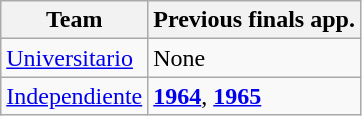<table class="wikitable">
<tr>
<th>Team</th>
<th>Previous finals app.</th>
</tr>
<tr>
<td> <a href='#'>Universitario</a></td>
<td>None</td>
</tr>
<tr>
<td> <a href='#'>Independiente</a></td>
<td><strong><a href='#'>1964</a></strong>, <strong><a href='#'>1965</a></strong></td>
</tr>
</table>
